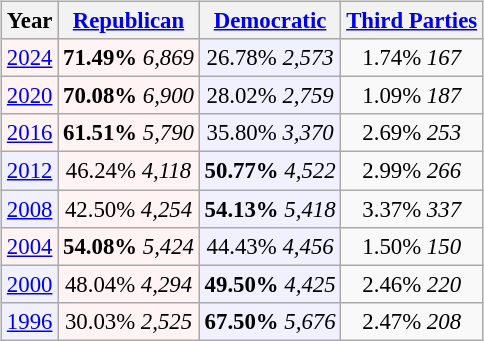<table class="wikitable" style="float:right; font-size:95%;">
<tr bgcolor=lightgrey>
<th>Year</th>
<th><a href='#'>Republican</a></th>
<th><a href='#'>Democratic</a></th>
<th><a href='#'>Third Parties</a></th>
</tr>
<tr>
<td align="center" bgcolor="#fff3f3"><a href='#'>2024</a></td>
<td align="center" bgcolor="#fff3f3"><strong>71.49%</strong> <em>6,869</em></td>
<td align="center" bgcolor="#f0f0ff">26.78% <em>2,573</em></td>
<td align="center">1.74% <em>167</em></td>
</tr>
<tr>
<td align="center" bgcolor="#fff3f3"><a href='#'>2020</a></td>
<td align="center" bgcolor="#fff3f3"><strong>70.08%</strong> <em>6,900</em></td>
<td align="center" bgcolor="#f0f0ff">28.02% <em>2,759</em></td>
<td align="center">1.09% <em>187</em></td>
</tr>
<tr>
<td align="center" bgcolor="#fff3f3"><a href='#'>2016</a></td>
<td align="center" bgcolor="#fff3f3"><strong>61.51%</strong> <em>5,790</em></td>
<td align="center" bgcolor="#f0f0ff">35.80% <em>3,370</em></td>
<td align="center">2.69% <em>253</em></td>
</tr>
<tr>
<td align="center" bgcolor="#f0f0ff"><a href='#'>2012</a></td>
<td align="center" bgcolor="#fff3f3">46.24% <em>4,118</em></td>
<td align="center" bgcolor="#f0f0ff"><strong>50.77%</strong> <em>4,522</em></td>
<td align="center">2.99% <em>266</em></td>
</tr>
<tr>
<td align="center" bgcolor="#f0f0ff"><a href='#'>2008</a></td>
<td align="center" bgcolor="#fff3f3">42.50% <em>4,254</em></td>
<td align="center" bgcolor="#f0f0ff"><strong>54.13%</strong> <em>5,418</em></td>
<td align="center">3.37% <em>337</em></td>
</tr>
<tr>
<td align="center" bgcolor="#fff3f3"><a href='#'>2004</a></td>
<td align="center" bgcolor="#fff3f3"><strong>54.08%</strong> <em>5,424</em></td>
<td align="center" bgcolor="#f0f0ff">44.43% <em>4,456</em></td>
<td align="center">1.50% <em>150</em></td>
</tr>
<tr>
<td align="center" bgcolor="#f0f0ff "><a href='#'>2000</a></td>
<td align="center" bgcolor="#fff3f3">48.04% <em>4,294</em></td>
<td align="center" bgcolor="#f0f0ff"><strong>49.50%</strong> <em>4,425</em></td>
<td align="center">2.46% <em>220</em></td>
</tr>
<tr>
<td align="center" bgcolor="#f0f0ff "><a href='#'>1996</a></td>
<td align="center" bgcolor="#fff3f3">30.03% <em>2,525</em></td>
<td align="center" bgcolor="#f0f0ff"><strong>67.50%</strong> <em>5,676</em></td>
<td align="center">2.47% <em>208</em></td>
</tr>
</table>
